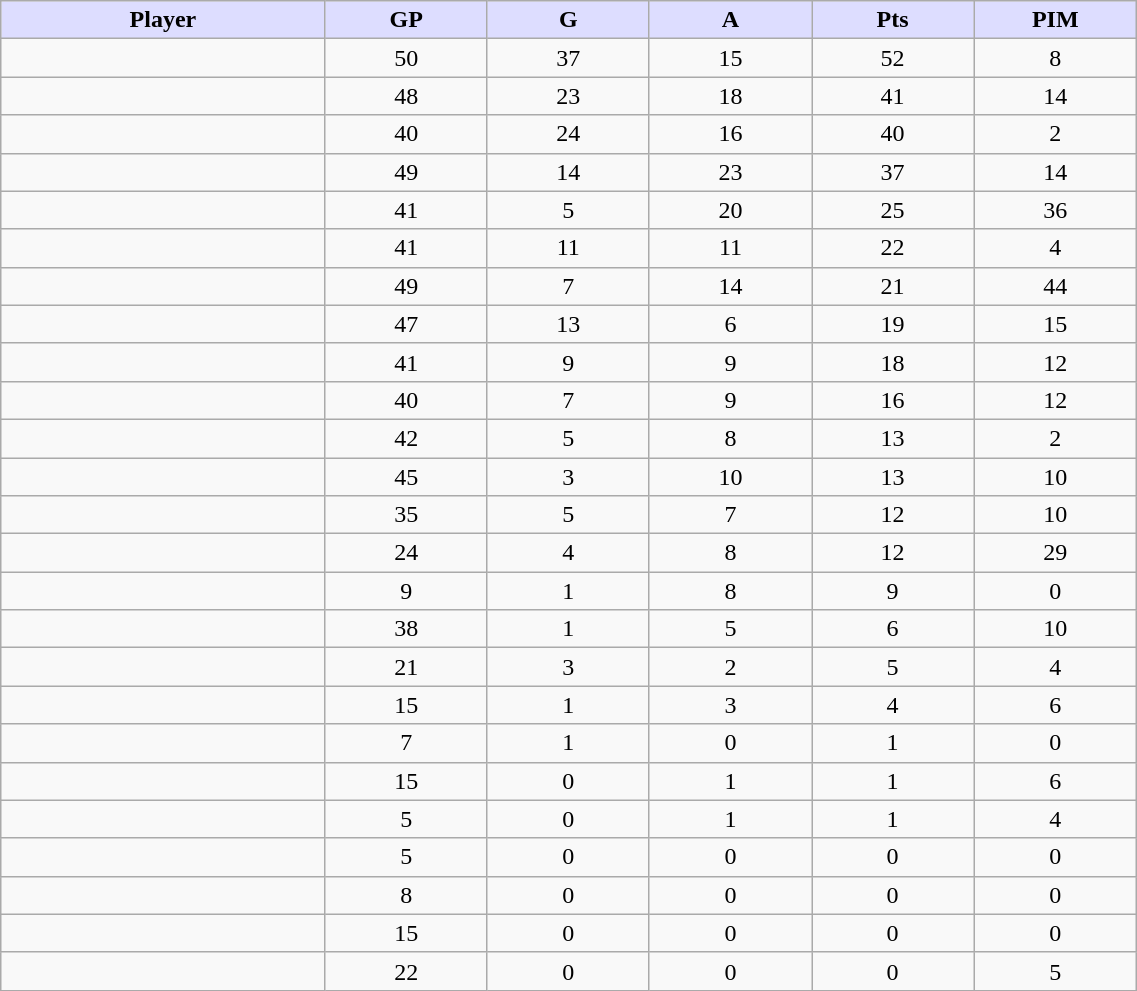<table style="width:60%;" class="wikitable sortable">
<tr style="text-align:center;">
<th style="background:#ddf; width:10%;">Player</th>
<th style="background:#ddf; width:5%;">GP</th>
<th style="background:#ddf; width:5%;">G</th>
<th style="background:#ddf; width:5%;">A</th>
<th style="background:#ddf; width:5%;">Pts</th>
<th style="background:#ddf; width:5%;">PIM</th>
</tr>
<tr style="text-align:center;">
<td style="text-align:right;"></td>
<td>50</td>
<td>37</td>
<td>15</td>
<td>52</td>
<td>8</td>
</tr>
<tr style="text-align:center;">
<td style="text-align:right;"></td>
<td>48</td>
<td>23</td>
<td>18</td>
<td>41</td>
<td>14</td>
</tr>
<tr style="text-align:center;">
<td style="text-align:right;"></td>
<td>40</td>
<td>24</td>
<td>16</td>
<td>40</td>
<td>2</td>
</tr>
<tr style="text-align:center;">
<td style="text-align:right;"></td>
<td>49</td>
<td>14</td>
<td>23</td>
<td>37</td>
<td>14</td>
</tr>
<tr style="text-align:center;">
<td style="text-align:right;"></td>
<td>41</td>
<td>5</td>
<td>20</td>
<td>25</td>
<td>36</td>
</tr>
<tr style="text-align:center;">
<td style="text-align:right;"></td>
<td>41</td>
<td>11</td>
<td>11</td>
<td>22</td>
<td>4</td>
</tr>
<tr style="text-align:center;">
<td style="text-align:right;"></td>
<td>49</td>
<td>7</td>
<td>14</td>
<td>21</td>
<td>44</td>
</tr>
<tr style="text-align:center;">
<td style="text-align:right;"></td>
<td>47</td>
<td>13</td>
<td>6</td>
<td>19</td>
<td>15</td>
</tr>
<tr style="text-align:center;">
<td style="text-align:right;"></td>
<td>41</td>
<td>9</td>
<td>9</td>
<td>18</td>
<td>12</td>
</tr>
<tr style="text-align:center;">
<td style="text-align:right;"></td>
<td>40</td>
<td>7</td>
<td>9</td>
<td>16</td>
<td>12</td>
</tr>
<tr style="text-align:center;">
<td style="text-align:right;"></td>
<td>42</td>
<td>5</td>
<td>8</td>
<td>13</td>
<td>2</td>
</tr>
<tr style="text-align:center;">
<td style="text-align:right;"></td>
<td>45</td>
<td>3</td>
<td>10</td>
<td>13</td>
<td>10</td>
</tr>
<tr style="text-align:center;">
<td style="text-align:right;"></td>
<td>35</td>
<td>5</td>
<td>7</td>
<td>12</td>
<td>10</td>
</tr>
<tr style="text-align:center;">
<td style="text-align:right;"></td>
<td>24</td>
<td>4</td>
<td>8</td>
<td>12</td>
<td>29</td>
</tr>
<tr style="text-align:center;">
<td style="text-align:right;"></td>
<td>9</td>
<td>1</td>
<td>8</td>
<td>9</td>
<td>0</td>
</tr>
<tr style="text-align:center;">
<td style="text-align:right;"></td>
<td>38</td>
<td>1</td>
<td>5</td>
<td>6</td>
<td>10</td>
</tr>
<tr style="text-align:center;">
<td style="text-align:right;"></td>
<td>21</td>
<td>3</td>
<td>2</td>
<td>5</td>
<td>4</td>
</tr>
<tr style="text-align:center;">
<td style="text-align:right;"></td>
<td>15</td>
<td>1</td>
<td>3</td>
<td>4</td>
<td>6</td>
</tr>
<tr style="text-align:center;">
<td style="text-align:right;"></td>
<td>7</td>
<td>1</td>
<td>0</td>
<td>1</td>
<td>0</td>
</tr>
<tr style="text-align:center;">
<td style="text-align:right;"></td>
<td>15</td>
<td>0</td>
<td>1</td>
<td>1</td>
<td>6</td>
</tr>
<tr style="text-align:center;">
<td style="text-align:right;"></td>
<td>5</td>
<td>0</td>
<td>1</td>
<td>1</td>
<td>4</td>
</tr>
<tr style="text-align:center;">
<td style="text-align:right;"></td>
<td>5</td>
<td>0</td>
<td>0</td>
<td>0</td>
<td>0</td>
</tr>
<tr style="text-align:center;">
<td style="text-align:right;"></td>
<td>8</td>
<td>0</td>
<td>0</td>
<td>0</td>
<td>0</td>
</tr>
<tr style="text-align:center;">
<td style="text-align:right;"></td>
<td>15</td>
<td>0</td>
<td>0</td>
<td>0</td>
<td>0</td>
</tr>
<tr style="text-align:center;">
<td style="text-align:right;"></td>
<td>22</td>
<td>0</td>
<td>0</td>
<td>0</td>
<td>5</td>
</tr>
</table>
